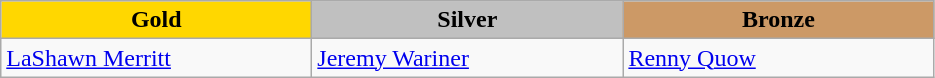<table class="wikitable" style="text-align:left">
<tr align="center">
<td width=200 bgcolor=gold><strong>Gold</strong></td>
<td width=200 bgcolor=silver><strong>Silver</strong></td>
<td width=200 bgcolor=CC9966><strong>Bronze</strong></td>
</tr>
<tr>
<td><a href='#'>LaShawn Merritt</a><br><em></em></td>
<td><a href='#'>Jeremy Wariner</a><br><em></em></td>
<td><a href='#'>Renny Quow</a><br><em></em></td>
</tr>
</table>
